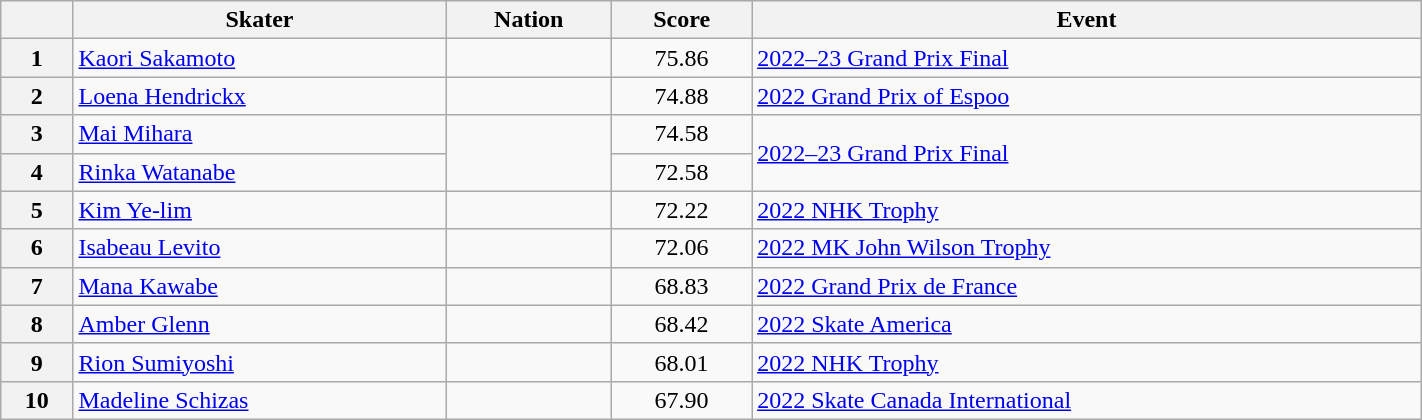<table class="wikitable sortable" style="text-align:left; width:75%">
<tr>
<th scope="col"></th>
<th scope="col">Skater</th>
<th scope="col">Nation</th>
<th scope="col">Score</th>
<th scope="col">Event</th>
</tr>
<tr>
<th scope="row">1</th>
<td><a href='#'>Kaori Sakamoto</a></td>
<td></td>
<td style="text-align:center;">75.86</td>
<td><a href='#'>2022–23 Grand Prix Final</a></td>
</tr>
<tr>
<th scope="row">2</th>
<td><a href='#'>Loena Hendrickx</a></td>
<td></td>
<td style="text-align:center;">74.88</td>
<td><a href='#'>2022 Grand Prix of Espoo</a></td>
</tr>
<tr>
<th scope="row">3</th>
<td><a href='#'>Mai Mihara</a></td>
<td rowspan="2"></td>
<td style="text-align:center;">74.58</td>
<td rowspan="2"><a href='#'>2022–23 Grand Prix Final</a></td>
</tr>
<tr>
<th scope="row">4</th>
<td><a href='#'>Rinka Watanabe</a></td>
<td style="text-align:center;">72.58</td>
</tr>
<tr>
<th scope="row">5</th>
<td><a href='#'>Kim Ye-lim</a></td>
<td></td>
<td style="text-align:center;">72.22</td>
<td><a href='#'>2022 NHK Trophy</a></td>
</tr>
<tr>
<th scope="row">6</th>
<td><a href='#'>Isabeau Levito</a></td>
<td></td>
<td style="text-align:center;">72.06</td>
<td><a href='#'>2022 MK John Wilson Trophy</a></td>
</tr>
<tr>
<th scope="row">7</th>
<td><a href='#'>Mana Kawabe</a></td>
<td></td>
<td style="text-align:center;">68.83</td>
<td><a href='#'>2022 Grand Prix de France</a></td>
</tr>
<tr>
<th scope="row">8</th>
<td><a href='#'>Amber Glenn</a></td>
<td></td>
<td style="text-align:center;">68.42</td>
<td><a href='#'>2022 Skate America</a></td>
</tr>
<tr>
<th scope="row">9</th>
<td><a href='#'>Rion Sumiyoshi</a></td>
<td></td>
<td style="text-align:center;">68.01</td>
<td><a href='#'>2022 NHK Trophy</a></td>
</tr>
<tr>
<th scope="row">10</th>
<td><a href='#'>Madeline Schizas</a></td>
<td></td>
<td style="text-align:center;">67.90</td>
<td><a href='#'>2022 Skate Canada International</a></td>
</tr>
</table>
